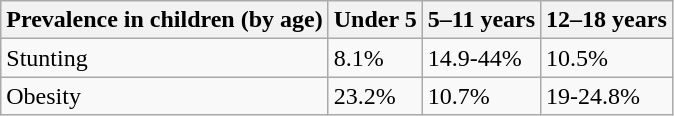<table class="wikitable">
<tr>
<th>Prevalence in children (by age)</th>
<th>Under 5</th>
<th>5–11 years</th>
<th>12–18 years</th>
</tr>
<tr>
<td>Stunting</td>
<td>8.1%</td>
<td>14.9-44%</td>
<td>10.5%</td>
</tr>
<tr>
<td>Obesity</td>
<td>23.2%</td>
<td>10.7%</td>
<td>19-24.8%</td>
</tr>
</table>
